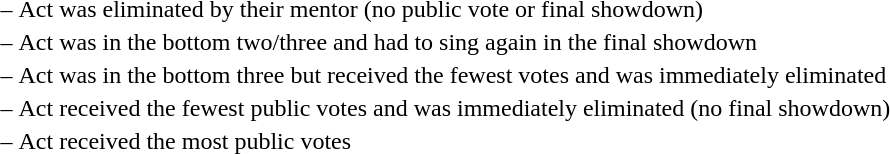<table>
<tr>
<td> –</td>
<td>Act was eliminated by their mentor (no public vote or final showdown)</td>
</tr>
<tr>
<td> –</td>
<td>Act was in the bottom two/three and had to sing again in the final showdown</td>
</tr>
<tr>
<td> –</td>
<td>Act was in the bottom three but received the fewest votes and was immediately eliminated</td>
</tr>
<tr>
<td> –</td>
<td>Act received the fewest public votes and was immediately eliminated (no final showdown)</td>
</tr>
<tr>
<td> –</td>
<td>Act received the most public votes</td>
</tr>
</table>
